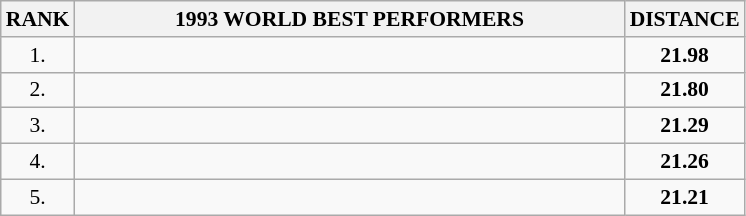<table class="wikitable" style="border-collapse: collapse; font-size: 90%;">
<tr>
<th>RANK</th>
<th align="center" style="width: 25em">1993 WORLD BEST PERFORMERS</th>
<th align="center" style="width: 5em">DISTANCE</th>
</tr>
<tr>
<td align="center">1.</td>
<td></td>
<td align="center"><strong>21.98</strong></td>
</tr>
<tr>
<td align="center">2.</td>
<td></td>
<td align="center"><strong>21.80</strong></td>
</tr>
<tr>
<td align="center">3.</td>
<td></td>
<td align="center"><strong>21.29</strong></td>
</tr>
<tr>
<td align="center">4.</td>
<td></td>
<td align="center"><strong>21.26</strong></td>
</tr>
<tr>
<td align="center">5.</td>
<td></td>
<td align="center"><strong>21.21</strong></td>
</tr>
</table>
